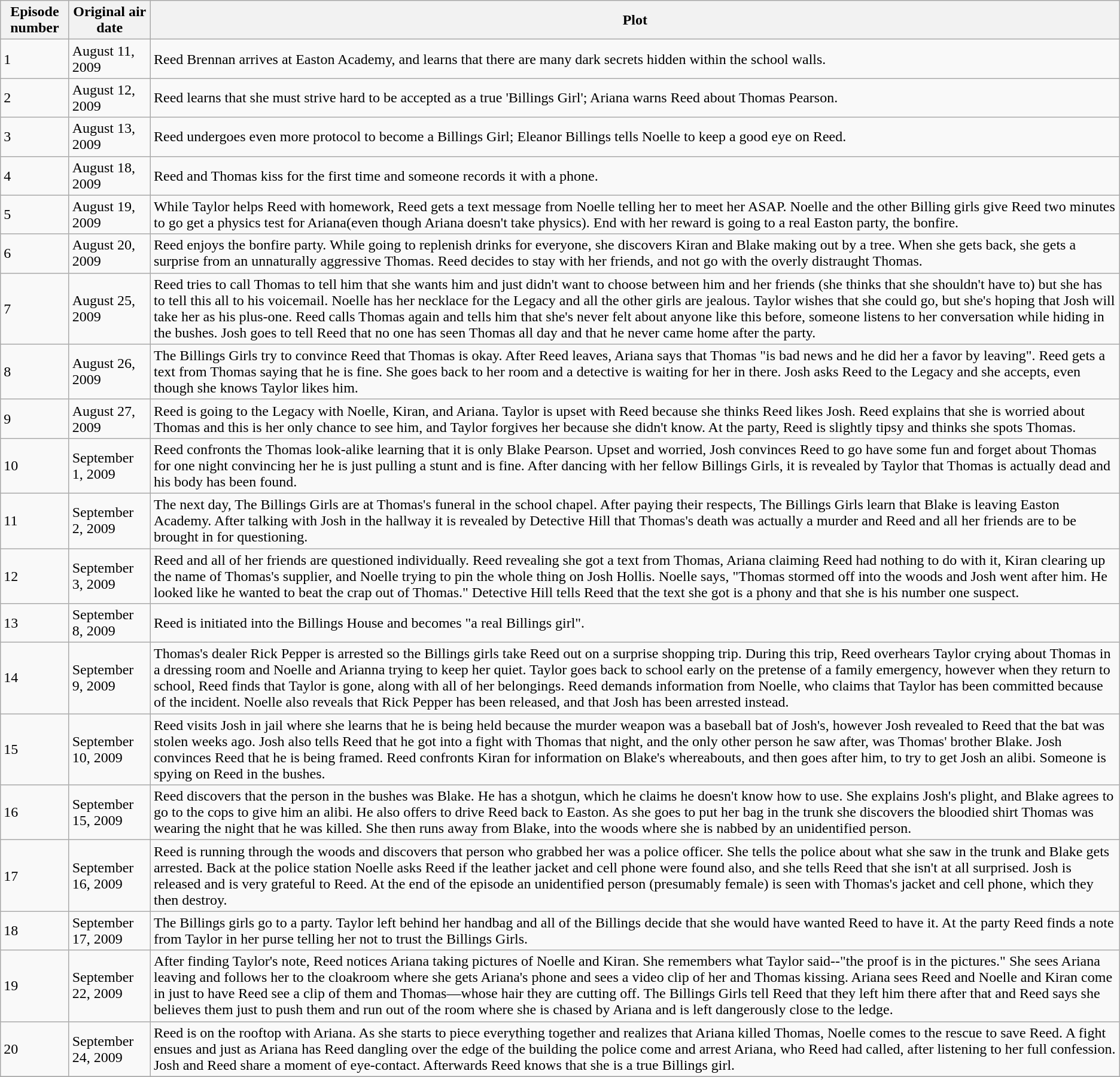<table class="wikitable">
<tr>
<th>Episode number</th>
<th>Original air date</th>
<th>Plot</th>
</tr>
<tr>
<td>1</td>
<td>August 11, 2009</td>
<td>Reed Brennan arrives at Easton Academy, and learns that there are many dark secrets hidden within the school walls.</td>
</tr>
<tr>
<td>2</td>
<td>August 12, 2009</td>
<td>Reed learns that she must strive hard to be accepted as a true 'Billings Girl'; Ariana warns Reed about Thomas Pearson.</td>
</tr>
<tr>
<td>3</td>
<td>August 13, 2009</td>
<td>Reed undergoes even more protocol to become a Billings Girl; Eleanor Billings tells Noelle to keep a good eye on Reed.</td>
</tr>
<tr>
<td>4</td>
<td>August 18, 2009</td>
<td>Reed and Thomas kiss for the first time and someone records it with a phone.</td>
</tr>
<tr>
<td>5</td>
<td>August 19, 2009</td>
<td>While Taylor helps Reed with homework, Reed gets a text message from Noelle telling her to meet her ASAP. Noelle and the other Billing girls give Reed two minutes to go get a physics test for Ariana(even though Ariana doesn't take physics). End with her reward is going to a real Easton party, the bonfire.</td>
</tr>
<tr>
<td>6</td>
<td>August 20, 2009</td>
<td>Reed enjoys the bonfire party. While going to replenish drinks for everyone, she discovers Kiran and Blake making out by a tree. When she gets back, she gets a surprise from an unnaturally aggressive Thomas. Reed decides to stay with her friends, and not go with the overly distraught Thomas.</td>
</tr>
<tr>
<td>7</td>
<td>August 25, 2009</td>
<td>Reed tries to call Thomas to tell him that she wants him and just didn't want to choose between him and her friends (she thinks that she shouldn't have to) but she has to tell this all to his voicemail. Noelle has her necklace for the Legacy and all the other girls are jealous. Taylor wishes that she could go, but she's hoping that Josh will take her as his plus-one. Reed calls Thomas again and tells him that she's never felt about anyone like this before, someone listens to her conversation while hiding in the bushes. Josh goes to tell Reed that no one has seen Thomas all day and that he never came home after the party.</td>
</tr>
<tr>
<td>8</td>
<td>August 26, 2009</td>
<td>The Billings Girls try to convince Reed that Thomas is okay. After Reed leaves, Ariana says that Thomas "is bad news and he did her a favor by leaving". Reed gets a text from Thomas saying that he is fine. She goes back to her room and a detective is waiting for her in there. Josh asks Reed to the Legacy and she accepts, even though she knows Taylor likes him.</td>
</tr>
<tr>
<td>9</td>
<td>August 27, 2009</td>
<td>Reed is going to the Legacy with Noelle, Kiran, and Ariana. Taylor is upset with Reed because she thinks Reed likes Josh. Reed explains that she is worried about Thomas and this is her only chance to see him, and Taylor forgives her because she didn't know. At the party, Reed is slightly tipsy and thinks she spots Thomas.</td>
</tr>
<tr>
<td>10</td>
<td>September 1, 2009</td>
<td>Reed confronts the Thomas look-alike learning that it is only Blake Pearson. Upset and worried, Josh convinces Reed to go have some fun and forget about Thomas for one night convincing her he is just pulling a stunt and is fine. After dancing with her fellow Billings Girls, it is revealed by Taylor that Thomas is actually dead and his body has been found.</td>
</tr>
<tr>
<td>11</td>
<td>September 2, 2009</td>
<td>The next day, The Billings Girls are at Thomas's funeral in the school chapel. After paying their respects, The Billings Girls learn that Blake is leaving Easton Academy. After talking with Josh in the hallway it is revealed by Detective Hill that Thomas's death was actually a murder and Reed and all her friends are to be brought in for questioning.</td>
</tr>
<tr>
<td>12</td>
<td>September 3, 2009</td>
<td>Reed and all of her friends are questioned individually. Reed revealing she got a text from Thomas, Ariana claiming Reed had nothing to do with it, Kiran clearing up the name of Thomas's supplier, and Noelle trying to pin the whole thing on Josh Hollis. Noelle says, "Thomas stormed off into the woods and Josh went after him. He looked like he wanted to beat the crap out of Thomas." Detective Hill tells Reed that the text she got is a phony and that she is his number one suspect.</td>
</tr>
<tr>
<td>13</td>
<td>September 8, 2009</td>
<td>Reed is initiated into the Billings House and becomes "a real Billings girl".</td>
</tr>
<tr>
<td>14</td>
<td>September 9, 2009</td>
<td>Thomas's dealer Rick Pepper is arrested so the Billings girls take Reed out on a surprise shopping trip. During this trip, Reed overhears Taylor crying about Thomas in a dressing room and Noelle and Arianna trying to keep her quiet. Taylor goes back to school early on the pretense of a family emergency, however when they return to school, Reed finds that Taylor is gone, along with all of her belongings. Reed demands information from Noelle, who claims that Taylor has been committed because of the incident. Noelle also reveals that Rick Pepper has been released, and that Josh has been arrested instead.</td>
</tr>
<tr>
<td>15</td>
<td>September 10, 2009</td>
<td>Reed visits Josh in jail where she learns that he is being held because the murder weapon was a baseball bat of Josh's, however Josh revealed to Reed that the bat was stolen weeks ago. Josh also tells Reed that he got into a fight with Thomas that night, and the only other person he saw after, was Thomas' brother Blake. Josh convinces Reed that he is being framed. Reed confronts Kiran for information on Blake's whereabouts, and then goes after him, to try to get Josh an alibi. Someone is spying on Reed in the bushes.</td>
</tr>
<tr>
<td>16</td>
<td>September 15, 2009</td>
<td>Reed discovers that the person in the bushes was Blake. He has a shotgun, which he claims he doesn't know how to use. She explains Josh's plight, and Blake agrees to go to the cops to give him an alibi. He also offers to drive Reed back to Easton. As she goes to put her bag in the trunk she discovers the bloodied shirt Thomas was wearing the night that he was killed. She then runs away from Blake, into the woods where she is nabbed by an unidentified person.</td>
</tr>
<tr>
<td>17</td>
<td>September 16, 2009</td>
<td>Reed is running through the woods and discovers that person who grabbed her was a police officer.  She tells the police about what she saw in the trunk and Blake gets arrested.  Back at the police station Noelle asks Reed if the leather jacket and cell phone were found also, and she tells Reed that she isn't at all surprised.  Josh is released and is very grateful to Reed.  At the end of the episode an unidentified person (presumably female) is seen with Thomas's jacket and cell phone, which they then destroy.</td>
</tr>
<tr>
<td>18</td>
<td>September 17, 2009</td>
<td>The Billings girls go to a party. Taylor left behind her handbag and all of the Billings decide that she would have wanted Reed to have it. At the party Reed finds a note from Taylor in her purse telling her not to trust the Billings Girls.</td>
</tr>
<tr>
<td>19</td>
<td>September 22, 2009</td>
<td>After finding Taylor's note, Reed notices Ariana taking pictures of Noelle and Kiran. She remembers what Taylor said--"the proof is in the pictures." She sees Ariana leaving and follows her to the cloakroom where she gets Ariana's phone and sees a video clip of her and Thomas kissing. Ariana sees Reed and Noelle and Kiran come in just to have Reed see a clip of them and Thomas—whose hair they are cutting off. The Billings Girls tell Reed that they left him there after that and Reed says she believes them just to push them and run out of the room where she is chased by Ariana and is left dangerously close to the ledge.</td>
</tr>
<tr>
<td>20</td>
<td>September 24, 2009</td>
<td>Reed is on the rooftop with Ariana. As she starts to piece everything together and realizes that Ariana killed Thomas, Noelle comes to the rescue to save Reed. A fight ensues and just as Ariana has Reed dangling over the edge of the building the police come and arrest Ariana, who Reed had called, after listening to her full confession. Josh and Reed share a moment of eye-contact. Afterwards Reed knows that she is a true Billings girl.</td>
</tr>
<tr>
</tr>
</table>
